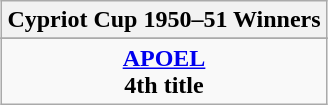<table class="wikitable" style="text-align:center;margin: 0 auto;">
<tr>
<th>Cypriot Cup 1950–51 Winners</th>
</tr>
<tr>
</tr>
<tr>
<td><strong><a href='#'>APOEL</a></strong><br><strong>4th title</strong></td>
</tr>
</table>
